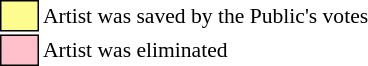<table class="toccolours"style="font-size: 90%; white-space: nowrap;">
<tr>
<td style="background:#fdfc8f; border:1px solid black;">      </td>
<td>Artist was saved by the Public's votes</td>
</tr>
<tr>
<td style="background:pink; border:1px solid black;">      </td>
<td>Artist was eliminated</td>
</tr>
</table>
